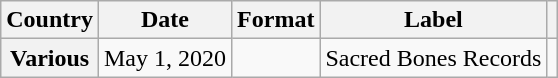<table class="wikitable plainrowheaders" border="1">
<tr>
<th scope="col">Country</th>
<th scope="col">Date</th>
<th scope="col">Format</th>
<th scope="col">Label</th>
<th scope="col"></th>
</tr>
<tr>
<th scope="row" rowspan="2">Various</th>
<td>May 1, 2020</td>
<td></td>
<td rowspan="1">Sacred Bones Records</td>
<td align="center"></td>
</tr>
</table>
